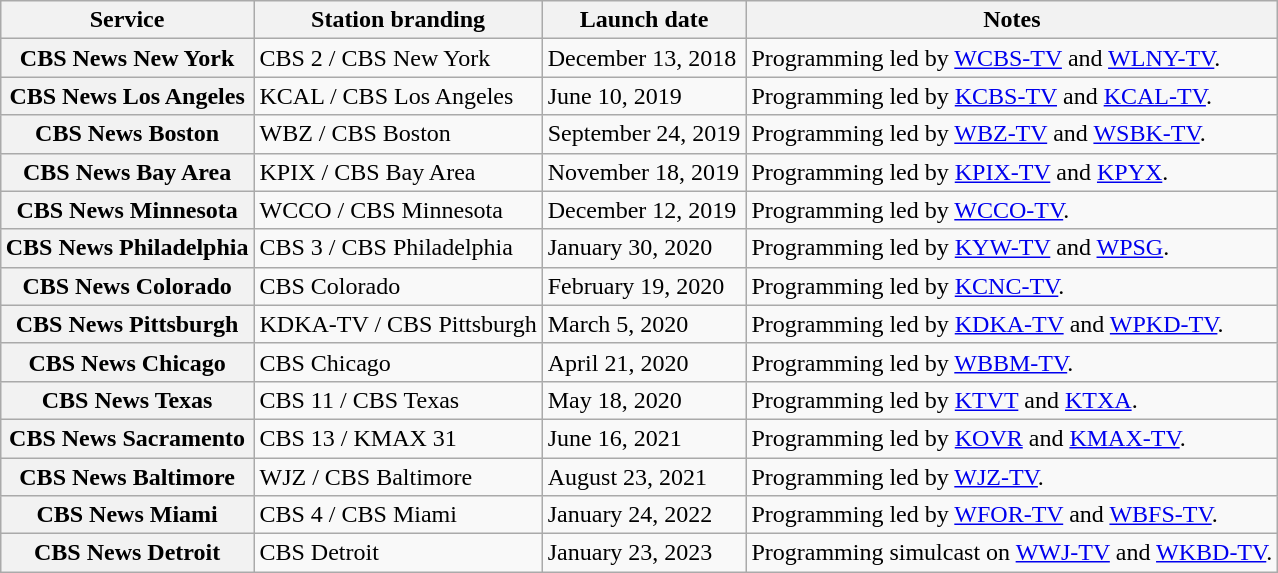<table class="wikitable sortable" style="text-align: left; margin:auto">
<tr>
<th scope="col">Service</th>
<th scope="col">Station branding</th>
<th scope="col">Launch date</th>
<th scope="col" class="unsortable">Notes</th>
</tr>
<tr>
<th scope="row">CBS News New York</th>
<td>CBS 2 / CBS New York</td>
<td>December 13, 2018</td>
<td>Programming led by <a href='#'>WCBS-TV</a> and <a href='#'>WLNY-TV</a>.</td>
</tr>
<tr>
<th scope="row">CBS News Los Angeles</th>
<td>KCAL / CBS Los Angeles</td>
<td>June 10, 2019</td>
<td>Programming led by <a href='#'>KCBS-TV</a> and <a href='#'>KCAL-TV</a>.</td>
</tr>
<tr>
<th scope="row">CBS News Boston</th>
<td>WBZ / CBS Boston</td>
<td>September 24, 2019</td>
<td>Programming led by <a href='#'>WBZ-TV</a> and <a href='#'>WSBK-TV</a>.</td>
</tr>
<tr>
<th scope="row">CBS News Bay Area</th>
<td>KPIX / CBS Bay Area</td>
<td>November 18, 2019</td>
<td>Programming led by <a href='#'>KPIX-TV</a> and <a href='#'>KPYX</a>.</td>
</tr>
<tr>
<th scope="row">CBS News Minnesota</th>
<td>WCCO / CBS Minnesota</td>
<td>December 12, 2019</td>
<td>Programming led by <a href='#'>WCCO-TV</a>.</td>
</tr>
<tr>
<th scope="row">CBS News Philadelphia</th>
<td>CBS 3 / CBS Philadelphia</td>
<td>January 30, 2020</td>
<td>Programming led by <a href='#'>KYW-TV</a> and <a href='#'>WPSG</a>.</td>
</tr>
<tr>
<th scope="row">CBS News Colorado</th>
<td>CBS Colorado</td>
<td>February 19, 2020</td>
<td>Programming led by <a href='#'>KCNC-TV</a>.</td>
</tr>
<tr>
<th scope="row">CBS News Pittsburgh</th>
<td>KDKA-TV / CBS Pittsburgh</td>
<td>March 5, 2020</td>
<td>Programming led by <a href='#'>KDKA-TV</a> and <a href='#'>WPKD-TV</a>.</td>
</tr>
<tr>
<th scope="row">CBS News Chicago</th>
<td>CBS Chicago</td>
<td>April 21, 2020</td>
<td>Programming led by <a href='#'>WBBM-TV</a>.</td>
</tr>
<tr>
<th scope="row">CBS News Texas</th>
<td>CBS 11 / CBS Texas</td>
<td>May 18, 2020</td>
<td>Programming led by <a href='#'>KTVT</a> and <a href='#'>KTXA</a>.</td>
</tr>
<tr>
<th scope="row">CBS News Sacramento</th>
<td>CBS 13 / KMAX 31</td>
<td>June 16, 2021</td>
<td>Programming led by <a href='#'>KOVR</a> and <a href='#'>KMAX-TV</a>.</td>
</tr>
<tr>
<th scope="row">CBS News Baltimore</th>
<td>WJZ / CBS Baltimore</td>
<td>August 23, 2021</td>
<td>Programming led by <a href='#'>WJZ-TV</a>.</td>
</tr>
<tr>
<th scope="row">CBS News Miami</th>
<td>CBS 4 / CBS Miami</td>
<td>January 24, 2022</td>
<td>Programming led by <a href='#'>WFOR-TV</a> and <a href='#'>WBFS-TV</a>.</td>
</tr>
<tr>
<th scope="row">CBS News Detroit</th>
<td>CBS Detroit</td>
<td>January 23, 2023</td>
<td>Programming simulcast on <a href='#'>WWJ-TV</a> and <a href='#'>WKBD-TV</a>.</td>
</tr>
</table>
